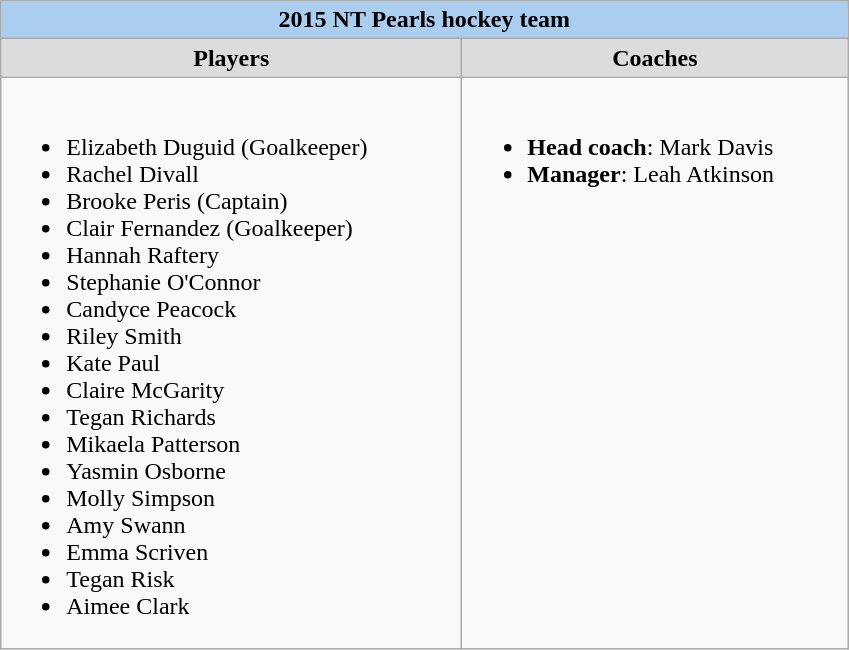<table class=wikitable>
<tr>
<td colspan=2 align=center bgcolor=#ABCDEF><strong>2015 NT Pearls hockey team</strong></td>
</tr>
<tr align=center>
<td width=300 bgcolor=gainsboro><strong>Players</strong></td>
<td width=250 bgcolor=gainsboro><strong>Coaches</strong></td>
</tr>
<tr>
<td><br><ul><li>Elizabeth Duguid (Goalkeeper)</li><li>Rachel Divall</li><li>Brooke Peris (Captain)</li><li>Clair Fernandez (Goalkeeper)</li><li>Hannah Raftery</li><li>Stephanie O'Connor</li><li>Candyce Peacock</li><li>Riley Smith</li><li>Kate Paul</li><li>Claire McGarity</li><li>Tegan Richards</li><li>Mikaela Patterson</li><li>Yasmin Osborne</li><li>Molly Simpson</li><li>Amy Swann</li><li>Emma Scriven</li><li>Tegan Risk</li><li>Aimee Clark</li></ul></td>
<td valign=top><br><ul><li><strong>Head coach</strong>: Mark Davis</li><li><strong>Manager</strong>: Leah Atkinson</li></ul></td>
</tr>
</table>
